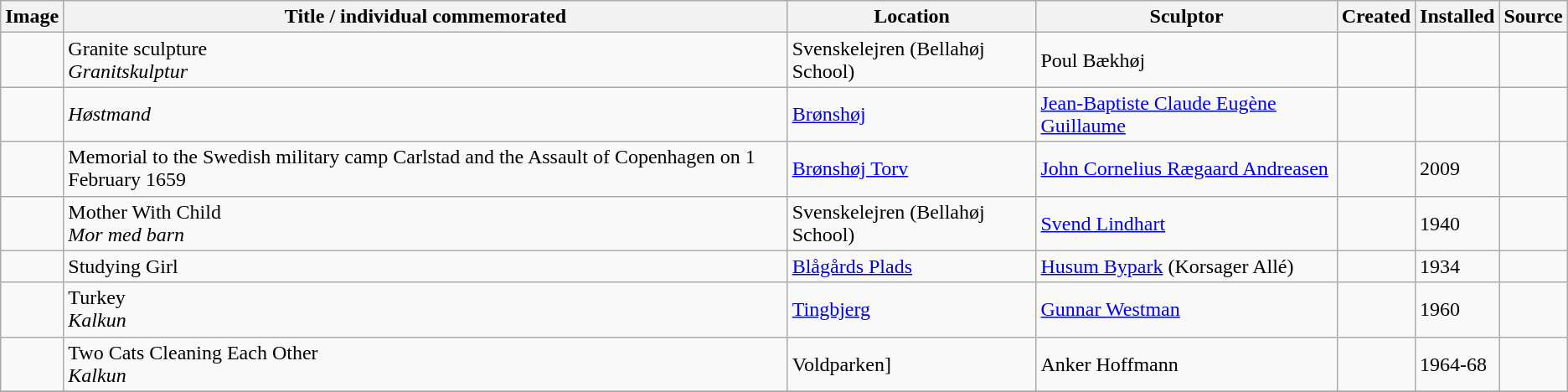<table class="wikitable sortable">
<tr>
<th>Image</th>
<th>Title / individual commemorated</th>
<th>Location</th>
<th>Sculptor</th>
<th>Created</th>
<th>Installed</th>
<th>Source</th>
</tr>
<tr>
<td></td>
<td>Granite sculpture <br><em>Granitskulptur</em></td>
<td>Svenskelejren (Bellahøj School)</td>
<td>Poul Bækhøj</td>
<td></td>
<td></td>
<td></td>
</tr>
<tr>
<td></td>
<td><em>Høstmand</em></td>
<td><a href='#'>Brønshøj</a></td>
<td><a href='#'>Jean-Baptiste Claude Eugène Guillaume</a></td>
<td></td>
<td></td>
<td></td>
</tr>
<tr>
<td></td>
<td>Memorial to the Swedish military camp Carlstad and the Assault of Copenhagen on 1 February 1659</td>
<td><a href='#'>Brønshøj Torv</a></td>
<td><a href='#'>John Cornelius Rægaard Andreasen</a></td>
<td></td>
<td>2009</td>
<td></td>
</tr>
<tr>
<td></td>
<td>Mother With Child <br><em>Mor med barn</em></td>
<td>Svenskelejren (Bellahøj School)</td>
<td><a href='#'>Svend Lindhart</a></td>
<td></td>
<td>1940</td>
<td></td>
</tr>
<tr>
<td></td>
<td>Studying Girl</td>
<td><a href='#'>Blågårds Plads</a></td>
<td><a href='#'>Husum Bypark</a> (Korsager Allé)</td>
<td></td>
<td>1934</td>
<td></td>
</tr>
<tr>
<td></td>
<td>Turkey<br> <em>Kalkun</em></td>
<td><a href='#'>Tingbjerg</a></td>
<td><a href='#'>Gunnar Westman</a></td>
<td></td>
<td>1960</td>
<td></td>
</tr>
<tr>
<td></td>
<td>Two Cats Cleaning Each Other<br> <em>Kalkun</em></td>
<td>Voldparken]</td>
<td>Anker Hoffmann</td>
<td></td>
<td>1964-68</td>
<td></td>
</tr>
<tr>
</tr>
</table>
